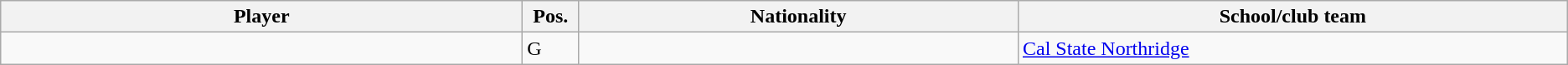<table class="wikitable sortable sortable">
<tr>
<th style="width:19%;">Player</th>
<th style="width:1%;">Pos.</th>
<th style="width:16%;">Nationality</th>
<th style="width:20%;">School/club team</th>
</tr>
<tr>
<td></td>
<td>G</td>
<td></td>
<td><a href='#'>Cal State Northridge</a> </td>
</tr>
</table>
